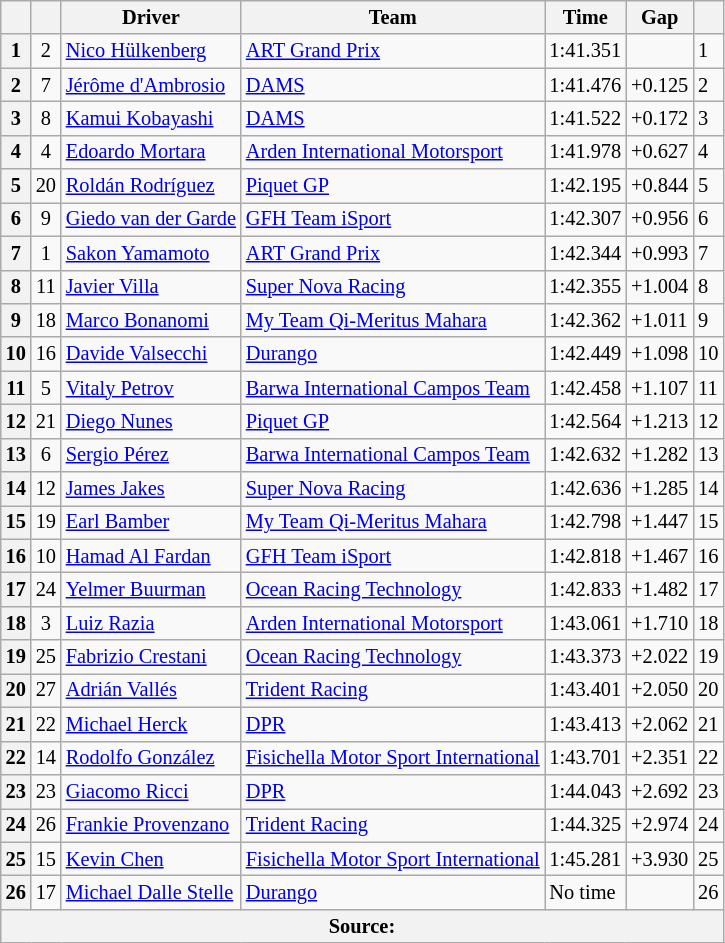<table class="wikitable" style="font-size: 85%">
<tr>
<th></th>
<th></th>
<th>Driver</th>
<th>Team</th>
<th>Time</th>
<th>Gap</th>
<th></th>
</tr>
<tr>
<th>1</th>
<td align="center">2</td>
<td> <a href='#'>Nico Hülkenberg</a></td>
<td><a href='#'>ART Grand Prix</a></td>
<td>1:41.351</td>
<td></td>
<td>1</td>
</tr>
<tr>
<th>2</th>
<td align="center">7</td>
<td> <a href='#'>Jérôme d'Ambrosio</a></td>
<td><a href='#'>DAMS</a></td>
<td>1:41.476</td>
<td>+0.125</td>
<td>2</td>
</tr>
<tr>
<th>3</th>
<td align="center">8</td>
<td> <a href='#'>Kamui Kobayashi</a></td>
<td><a href='#'>DAMS</a></td>
<td>1:41.522</td>
<td>+0.172</td>
<td>3</td>
</tr>
<tr>
<th>4</th>
<td align="center">4</td>
<td> <a href='#'>Edoardo Mortara</a></td>
<td><a href='#'>Arden International Motorsport</a></td>
<td>1:41.978</td>
<td>+0.627</td>
<td>4</td>
</tr>
<tr>
<th>5</th>
<td align="center">20</td>
<td> <a href='#'>Roldán Rodríguez</a></td>
<td><a href='#'>Piquet GP</a></td>
<td>1:42.195</td>
<td>+0.844</td>
<td>5</td>
</tr>
<tr>
<th>6</th>
<td align="center">9</td>
<td> <a href='#'>Giedo van der Garde</a></td>
<td><a href='#'>GFH Team iSport</a></td>
<td>1:42.307</td>
<td>+0.956</td>
<td>6</td>
</tr>
<tr>
<th>7</th>
<td align="center">1</td>
<td> <a href='#'>Sakon Yamamoto</a></td>
<td><a href='#'>ART Grand Prix</a></td>
<td>1:42.344</td>
<td>+0.993</td>
<td>7</td>
</tr>
<tr>
<th>8</th>
<td align="center">11</td>
<td> <a href='#'>Javier Villa</a></td>
<td><a href='#'>Super Nova Racing</a></td>
<td>1:42.355</td>
<td>+1.004</td>
<td>8</td>
</tr>
<tr>
<th>9</th>
<td align="center">18</td>
<td> <a href='#'>Marco Bonanomi</a></td>
<td><a href='#'>My Team Qi-Meritus Mahara</a></td>
<td>1:42.362</td>
<td>+1.011</td>
<td>9</td>
</tr>
<tr>
<th>10</th>
<td align="center">16</td>
<td> <a href='#'>Davide Valsecchi</a></td>
<td><a href='#'>Durango</a></td>
<td>1:42.449</td>
<td>+1.098</td>
<td>10</td>
</tr>
<tr>
<th>11</th>
<td align="center">5</td>
<td> <a href='#'>Vitaly Petrov</a></td>
<td><a href='#'>Barwa International Campos Team</a></td>
<td>1:42.458</td>
<td>+1.107</td>
<td>11</td>
</tr>
<tr>
<th>12</th>
<td align="center">21</td>
<td> <a href='#'>Diego Nunes</a></td>
<td><a href='#'>Piquet GP</a></td>
<td>1:42.564</td>
<td>+1.213</td>
<td>12</td>
</tr>
<tr>
<th>13</th>
<td align="center">6</td>
<td> <a href='#'>Sergio Pérez</a></td>
<td><a href='#'>Barwa International Campos Team</a></td>
<td>1:42.632</td>
<td>+1.282</td>
<td>13</td>
</tr>
<tr>
<th>14</th>
<td align="center">12</td>
<td> <a href='#'>James Jakes</a></td>
<td><a href='#'>Super Nova Racing</a></td>
<td>1:42.636</td>
<td>+1.285</td>
<td>14</td>
</tr>
<tr>
<th>15</th>
<td align="center">19</td>
<td> <a href='#'>Earl Bamber</a></td>
<td><a href='#'>My Team Qi-Meritus Mahara</a></td>
<td>1:42.798</td>
<td>+1.447</td>
<td>15</td>
</tr>
<tr>
<th>16</th>
<td align="center">10</td>
<td> <a href='#'>Hamad Al Fardan</a></td>
<td><a href='#'>GFH Team iSport</a></td>
<td>1:42.818</td>
<td>+1.467</td>
<td>16</td>
</tr>
<tr>
<th>17</th>
<td align="center">24</td>
<td> <a href='#'>Yelmer Buurman</a></td>
<td><a href='#'>Ocean Racing Technology</a></td>
<td>1:42.833</td>
<td>+1.482</td>
<td>17</td>
</tr>
<tr>
<th>18</th>
<td align="center">3</td>
<td> <a href='#'>Luiz Razia</a></td>
<td><a href='#'>Arden International Motorsport</a></td>
<td>1:43.061</td>
<td>+1.710</td>
<td>18</td>
</tr>
<tr>
<th>19</th>
<td align="center">25</td>
<td> <a href='#'>Fabrizio Crestani</a></td>
<td><a href='#'>Ocean Racing Technology</a></td>
<td>1:43.373</td>
<td>+2.022</td>
<td>19</td>
</tr>
<tr>
<th>20</th>
<td align="center">27</td>
<td> <a href='#'>Adrián Vallés</a></td>
<td><a href='#'>Trident Racing</a></td>
<td>1:43.401</td>
<td>+2.050</td>
<td>20</td>
</tr>
<tr>
<th>21</th>
<td align="center">22</td>
<td> <a href='#'>Michael Herck</a></td>
<td><a href='#'>DPR</a></td>
<td>1:43.413</td>
<td>+2.062</td>
<td>21</td>
</tr>
<tr>
<th>22</th>
<td align="center">14</td>
<td> <a href='#'>Rodolfo González</a></td>
<td><a href='#'>Fisichella Motor Sport International</a></td>
<td>1:43.701</td>
<td>+2.351</td>
<td>22</td>
</tr>
<tr>
<th>23</th>
<td align="center">23</td>
<td> <a href='#'>Giacomo Ricci</a></td>
<td><a href='#'>DPR</a></td>
<td>1:44.043</td>
<td>+2.692</td>
<td>23</td>
</tr>
<tr>
<th>24</th>
<td align="center">26</td>
<td> <a href='#'>Frankie Provenzano</a></td>
<td><a href='#'>Trident Racing</a></td>
<td>1:44.325</td>
<td>+2.974</td>
<td>24</td>
</tr>
<tr>
<th>25</th>
<td align="center">15</td>
<td> <a href='#'>Kevin Chen</a></td>
<td><a href='#'>Fisichella Motor Sport International</a></td>
<td>1:45.281</td>
<td>+3.930</td>
<td>25</td>
</tr>
<tr>
<th>26</th>
<td align="center">17</td>
<td> <a href='#'>Michael Dalle Stelle</a></td>
<td><a href='#'>Durango</a></td>
<td>No time</td>
<td></td>
<td>26</td>
</tr>
<tr>
<th colspan="7">Source:</th>
</tr>
</table>
